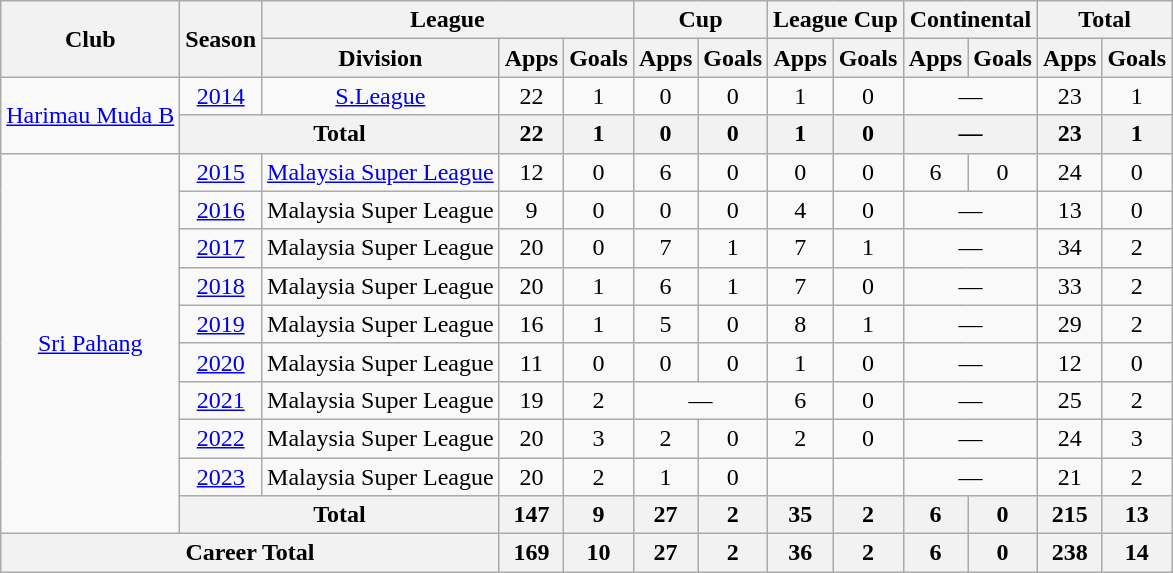<table class=wikitable style="text-align:center">
<tr>
<th rowspan=2>Club</th>
<th rowspan=2>Season</th>
<th colspan=3>League</th>
<th colspan=2>Cup</th>
<th colspan=2>League Cup</th>
<th colspan=2>Continental</th>
<th colspan=2>Total</th>
</tr>
<tr>
<th>Division</th>
<th>Apps</th>
<th>Goals</th>
<th>Apps</th>
<th>Goals</th>
<th>Apps</th>
<th>Goals</th>
<th>Apps</th>
<th>Goals</th>
<th>Apps</th>
<th>Goals</th>
</tr>
<tr>
<td rowspan=2><a href='#'>Harimau Muda B</a></td>
<td><a href='#'>2014</a></td>
<td><a href='#'>S.League</a></td>
<td>22</td>
<td>1</td>
<td>0</td>
<td>0</td>
<td>1</td>
<td>0</td>
<td colspan=2>—</td>
<td>23</td>
<td>1</td>
</tr>
<tr>
<th colspan="2">Total</th>
<th>22</th>
<th>1</th>
<th>0</th>
<th>0</th>
<th>1</th>
<th>0</th>
<th colspan=2>—</th>
<th>23</th>
<th>1</th>
</tr>
<tr>
<td rowspan=10><a href='#'>Sri Pahang</a></td>
<td><a href='#'>2015</a></td>
<td><a href='#'>Malaysia Super League</a></td>
<td>12</td>
<td>0</td>
<td>6</td>
<td>0</td>
<td>0</td>
<td>0</td>
<td>6</td>
<td>0</td>
<td>24</td>
<td>0</td>
</tr>
<tr>
<td><a href='#'>2016</a></td>
<td>Malaysia Super League</td>
<td>9</td>
<td>0</td>
<td>0</td>
<td>0</td>
<td>4</td>
<td>0</td>
<td colspan=2>—</td>
<td>13</td>
<td>0</td>
</tr>
<tr>
<td><a href='#'>2017</a></td>
<td>Malaysia Super League</td>
<td>20</td>
<td>0</td>
<td>7</td>
<td>1</td>
<td>7</td>
<td>1</td>
<td colspan=2>—</td>
<td>34</td>
<td>2</td>
</tr>
<tr>
<td><a href='#'>2018</a></td>
<td>Malaysia Super League</td>
<td>20</td>
<td>1</td>
<td>6</td>
<td>1</td>
<td>7</td>
<td>0</td>
<td colspan=2>—</td>
<td>33</td>
<td>2</td>
</tr>
<tr>
<td><a href='#'>2019</a></td>
<td>Malaysia Super League</td>
<td>16</td>
<td>1</td>
<td>5</td>
<td>0</td>
<td>8</td>
<td>1</td>
<td colspan=2>—</td>
<td>29</td>
<td>2</td>
</tr>
<tr>
<td><a href='#'>2020</a></td>
<td>Malaysia Super League</td>
<td>11</td>
<td>0</td>
<td>0</td>
<td>0</td>
<td>1</td>
<td>0</td>
<td colspan=2>—</td>
<td>12</td>
<td>0</td>
</tr>
<tr>
<td><a href='#'>2021</a></td>
<td>Malaysia Super League</td>
<td>19</td>
<td>2</td>
<td colspan=2>—</td>
<td>6</td>
<td>0</td>
<td colspan=2>—</td>
<td>25</td>
<td>2</td>
</tr>
<tr>
<td><a href='#'>2022</a></td>
<td>Malaysia Super League</td>
<td>20</td>
<td>3</td>
<td>2</td>
<td>0</td>
<td>2</td>
<td>0</td>
<td colspan=2>—</td>
<td>24</td>
<td>3</td>
</tr>
<tr>
<td><a href='#'>2023</a></td>
<td>Malaysia Super League</td>
<td>20</td>
<td>2</td>
<td>1</td>
<td>0</td>
<td></td>
<td></td>
<td colspan=2>—</td>
<td>21</td>
<td>2</td>
</tr>
<tr>
<th colspan="2">Total</th>
<th>147</th>
<th>9</th>
<th>27</th>
<th>2</th>
<th>35</th>
<th>2</th>
<th>6</th>
<th>0</th>
<th>215</th>
<th>13</th>
</tr>
<tr>
<th colspan="3">Career Total</th>
<th>169</th>
<th>10</th>
<th>27</th>
<th>2</th>
<th>36</th>
<th>2</th>
<th>6</th>
<th>0</th>
<th>238</th>
<th>14</th>
</tr>
</table>
